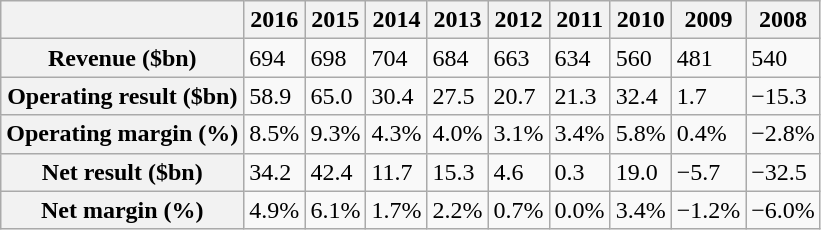<table class="wikitable">
<tr>
<th></th>
<th>2016</th>
<th>2015</th>
<th>2014</th>
<th>2013</th>
<th>2012</th>
<th>2011</th>
<th>2010</th>
<th>2009</th>
<th>2008</th>
</tr>
<tr>
<th>Revenue ($bn)</th>
<td>694</td>
<td>698</td>
<td>704</td>
<td>684</td>
<td>663</td>
<td>634</td>
<td>560</td>
<td>481</td>
<td>540</td>
</tr>
<tr>
<th>Operating result ($bn)</th>
<td>58.9</td>
<td>65.0</td>
<td>30.4</td>
<td>27.5</td>
<td>20.7</td>
<td>21.3</td>
<td>32.4</td>
<td>1.7</td>
<td>−15.3</td>
</tr>
<tr>
<th>Operating margin (%)</th>
<td>8.5%</td>
<td>9.3%</td>
<td>4.3%</td>
<td>4.0%</td>
<td>3.1%</td>
<td>3.4%</td>
<td>5.8%</td>
<td>0.4%</td>
<td>−2.8%</td>
</tr>
<tr>
<th>Net result ($bn)</th>
<td>34.2</td>
<td>42.4</td>
<td>11.7</td>
<td>15.3</td>
<td>4.6</td>
<td>0.3</td>
<td>19.0</td>
<td>−5.7</td>
<td>−32.5</td>
</tr>
<tr>
<th>Net margin (%)</th>
<td>4.9%</td>
<td>6.1%</td>
<td>1.7%</td>
<td>2.2%</td>
<td>0.7%</td>
<td>0.0%</td>
<td>3.4%</td>
<td>−1.2%</td>
<td>−6.0%</td>
</tr>
</table>
